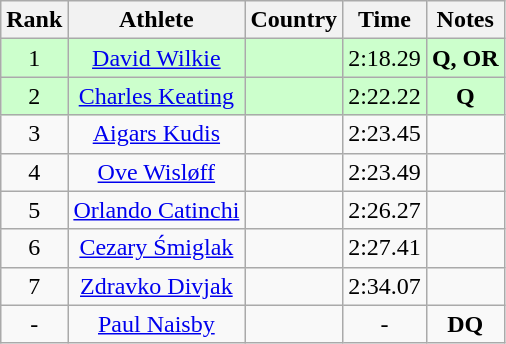<table class="wikitable sortable" style="text-align:center">
<tr>
<th>Rank</th>
<th>Athlete</th>
<th>Country</th>
<th>Time</th>
<th>Notes</th>
</tr>
<tr bgcolor=ccffcc>
<td>1</td>
<td><a href='#'>David Wilkie</a></td>
<td align=left></td>
<td>2:18.29</td>
<td><strong>Q, OR </strong></td>
</tr>
<tr bgcolor=ccffcc>
<td>2</td>
<td><a href='#'>Charles Keating</a></td>
<td align=left></td>
<td>2:22.22</td>
<td><strong>Q </strong></td>
</tr>
<tr>
<td>3</td>
<td><a href='#'>Aigars Kudis</a></td>
<td align=left></td>
<td>2:23.45</td>
<td><strong> </strong></td>
</tr>
<tr>
<td>4</td>
<td><a href='#'>Ove Wisløff</a></td>
<td align=left></td>
<td>2:23.49</td>
<td><strong> </strong></td>
</tr>
<tr>
<td>5</td>
<td><a href='#'>Orlando Catinchi</a></td>
<td align=left></td>
<td>2:26.27</td>
<td><strong> </strong></td>
</tr>
<tr>
<td>6</td>
<td><a href='#'>Cezary Śmiglak</a></td>
<td align=left></td>
<td>2:27.41</td>
<td><strong> </strong></td>
</tr>
<tr>
<td>7</td>
<td><a href='#'>Zdravko Divjak</a></td>
<td align=left></td>
<td>2:34.07</td>
<td><strong> </strong></td>
</tr>
<tr>
<td>-</td>
<td><a href='#'>Paul Naisby</a></td>
<td align=left></td>
<td>-</td>
<td><strong>DQ </strong></td>
</tr>
</table>
